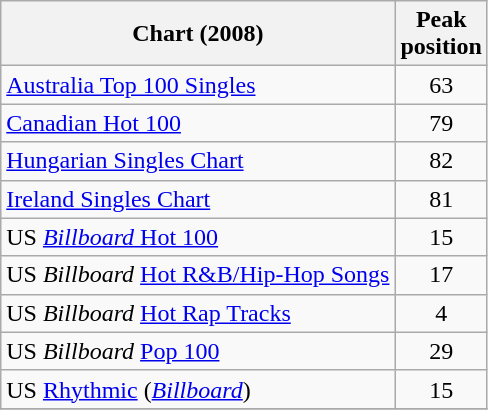<table class="wikitable sortable">
<tr>
<th>Chart (2008)</th>
<th>Peak<br>position</th>
</tr>
<tr>
<td><a href='#'>Australia Top 100 Singles</a></td>
<td align="center">63</td>
</tr>
<tr>
<td><a href='#'>Canadian Hot 100</a></td>
<td align="center">79</td>
</tr>
<tr>
<td><a href='#'>Hungarian Singles Chart</a></td>
<td align="center">82</td>
</tr>
<tr>
<td><a href='#'>Ireland Singles Chart</a></td>
<td align="center">81</td>
</tr>
<tr>
<td>US <a href='#'><em>Billboard</em> Hot 100</a></td>
<td align="center">15</td>
</tr>
<tr>
<td>US <em>Billboard</em> <a href='#'>Hot R&B/Hip-Hop Songs</a></td>
<td align="center">17</td>
</tr>
<tr>
<td>US <em>Billboard</em> <a href='#'>Hot Rap Tracks</a></td>
<td align="center">4</td>
</tr>
<tr>
<td>US <em>Billboard</em> <a href='#'>Pop 100</a></td>
<td align="center">29</td>
</tr>
<tr>
<td>US <a href='#'>Rhythmic</a> (<em><a href='#'>Billboard</a></em>)</td>
<td style="text-align:center;">15</td>
</tr>
<tr>
</tr>
</table>
